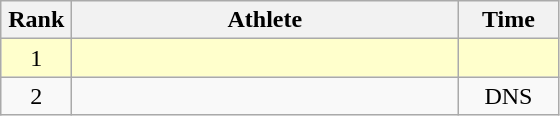<table class=wikitable style="text-align:center">
<tr>
<th width=40>Rank</th>
<th width=250>Athlete</th>
<th width=60>Time</th>
</tr>
<tr bgcolor=ffffcc>
<td>1</td>
<td align=left></td>
<td></td>
</tr>
<tr>
<td>2</td>
<td align=left></td>
<td>DNS</td>
</tr>
</table>
